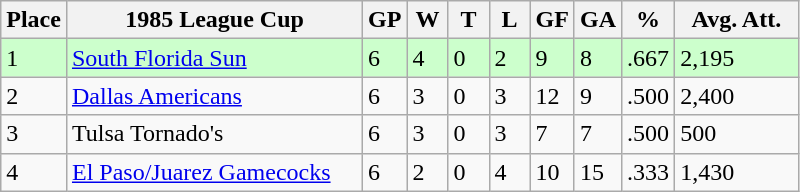<table class="wikitable">
<tr>
<th>Place</th>
<th width="190">1985 League Cup</th>
<th width="20">GP</th>
<th width="20">W</th>
<th width="20">T</th>
<th width="20">L</th>
<th width="20">GF</th>
<th width="20">GA</th>
<th width="20">%</th>
<th width="75">Avg. Att.</th>
</tr>
<tr bgcolor=#ccffcc>
<td>1</td>
<td><a href='#'>South Florida Sun</a></td>
<td>6</td>
<td>4</td>
<td>0</td>
<td>2</td>
<td>9</td>
<td>8</td>
<td>.667</td>
<td>2,195</td>
</tr>
<tr>
<td>2</td>
<td><a href='#'>Dallas Americans</a></td>
<td>6</td>
<td>3</td>
<td>0</td>
<td>3</td>
<td>12</td>
<td>9</td>
<td>.500</td>
<td>2,400</td>
</tr>
<tr>
<td>3</td>
<td>Tulsa Tornado's</td>
<td>6</td>
<td>3</td>
<td>0</td>
<td>3</td>
<td>7</td>
<td>7</td>
<td>.500</td>
<td>500</td>
</tr>
<tr>
<td>4</td>
<td><a href='#'>El Paso/Juarez Gamecocks</a></td>
<td>6</td>
<td>2</td>
<td>0</td>
<td>4</td>
<td>10</td>
<td>15</td>
<td>.333</td>
<td>1,430</td>
</tr>
</table>
